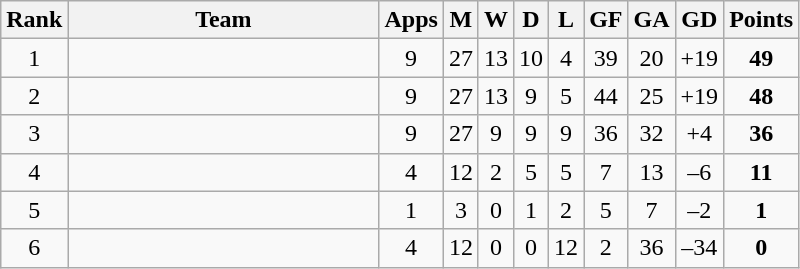<table class="wikitable sortable" style="text-align:center">
<tr>
<th>Rank</th>
<th width=200>Team</th>
<th>Apps</th>
<th>M</th>
<th>W</th>
<th>D</th>
<th>L</th>
<th>GF</th>
<th>GA</th>
<th>GD</th>
<th>Points</th>
</tr>
<tr>
<td>1</td>
<td align=left></td>
<td>9</td>
<td>27</td>
<td>13</td>
<td>10</td>
<td>4</td>
<td>39</td>
<td>20</td>
<td>+19</td>
<td><strong>49</strong></td>
</tr>
<tr>
<td>2</td>
<td align=left></td>
<td>9</td>
<td>27</td>
<td>13</td>
<td>9</td>
<td>5</td>
<td>44</td>
<td>25</td>
<td>+19</td>
<td><strong>48</strong></td>
</tr>
<tr>
<td>3</td>
<td align=left></td>
<td>9</td>
<td>27</td>
<td>9</td>
<td>9</td>
<td>9</td>
<td>36</td>
<td>32</td>
<td>+4</td>
<td><strong>36</strong></td>
</tr>
<tr>
<td>4</td>
<td align=left></td>
<td>4</td>
<td>12</td>
<td>2</td>
<td>5</td>
<td>5</td>
<td>7</td>
<td>13</td>
<td>–6</td>
<td><strong>11</strong></td>
</tr>
<tr>
<td>5</td>
<td align=left></td>
<td>1</td>
<td>3</td>
<td>0</td>
<td>1</td>
<td>2</td>
<td>5</td>
<td>7</td>
<td>–2</td>
<td><strong>1</strong></td>
</tr>
<tr>
<td>6</td>
<td align=left></td>
<td>4</td>
<td>12</td>
<td>0</td>
<td>0</td>
<td>12</td>
<td>2</td>
<td>36</td>
<td>–34</td>
<td><strong>0</strong></td>
</tr>
</table>
